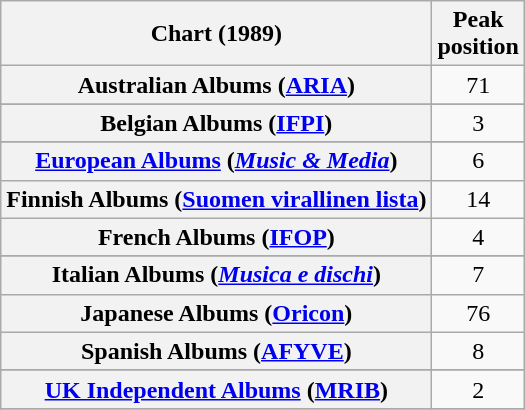<table class="wikitable sortable plainrowheaders" style="text-align:center">
<tr>
<th scope="col">Chart (1989)</th>
<th scope="col">Peak<br>position</th>
</tr>
<tr>
<th scope="row">Australian Albums (<a href='#'>ARIA</a>)</th>
<td>71</td>
</tr>
<tr>
</tr>
<tr>
<th scope="row">Belgian Albums (<a href='#'>IFPI</a>)</th>
<td>3</td>
</tr>
<tr>
</tr>
<tr>
</tr>
<tr>
<th scope="row"><a href='#'>European Albums</a> (<em><a href='#'>Music & Media</a></em>)</th>
<td>6</td>
</tr>
<tr>
<th scope="row">Finnish Albums (<a href='#'>Suomen virallinen lista</a>)</th>
<td>14</td>
</tr>
<tr>
<th scope="row">French Albums (<a href='#'>IFOP</a>)</th>
<td>4</td>
</tr>
<tr>
</tr>
<tr>
<th scope="row">Italian Albums (<em><a href='#'>Musica e dischi</a></em>)</th>
<td>7</td>
</tr>
<tr>
<th scope="row">Japanese Albums (<a href='#'>Oricon</a>)</th>
<td>76</td>
</tr>
<tr>
<th scope="row">Spanish Albums (<a href='#'>AFYVE</a>)</th>
<td>8</td>
</tr>
<tr>
</tr>
<tr>
</tr>
<tr>
</tr>
<tr>
<th scope="row"><a href='#'>UK Independent Albums</a> (<a href='#'>MRIB</a>)</th>
<td>2</td>
</tr>
<tr>
</tr>
</table>
